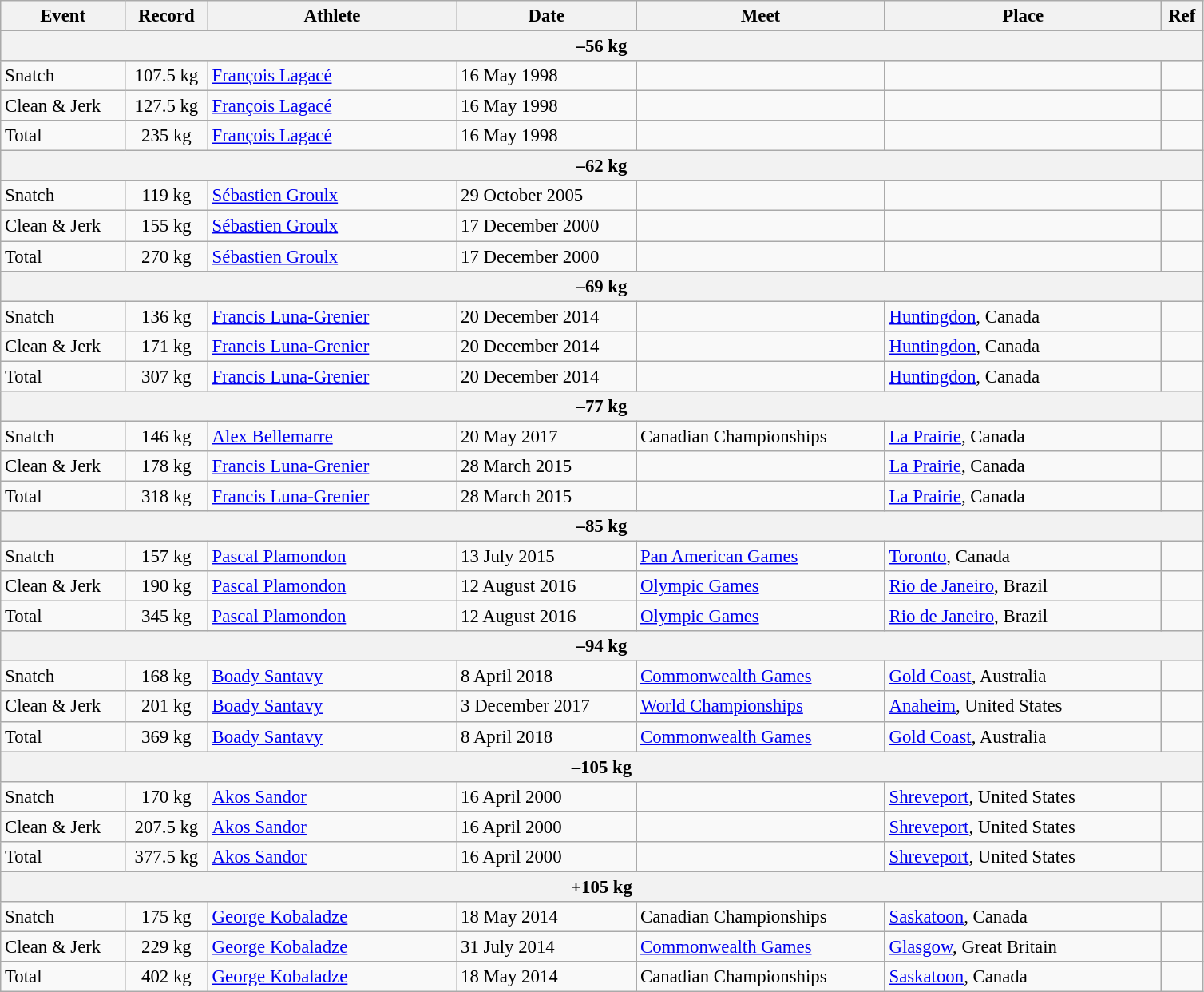<table class="wikitable" style="font-size:95%;">
<tr>
<th width=9%>Event</th>
<th width=6%>Record</th>
<th width=18%>Athlete</th>
<th width=13%>Date</th>
<th width=18%>Meet</th>
<th width=20%>Place</th>
<th width=3%>Ref</th>
</tr>
<tr bgcolor="#DDDDDD">
<th colspan="7">–56 kg</th>
</tr>
<tr>
<td>Snatch</td>
<td align=center>107.5 kg</td>
<td><a href='#'>François Lagacé</a></td>
<td>16 May 1998</td>
<td></td>
<td></td>
<td></td>
</tr>
<tr>
<td>Clean & Jerk</td>
<td align=center>127.5 kg</td>
<td><a href='#'>François Lagacé</a></td>
<td>16 May 1998</td>
<td></td>
<td></td>
<td></td>
</tr>
<tr>
<td>Total</td>
<td align=center>235 kg</td>
<td><a href='#'>François Lagacé</a></td>
<td>16 May 1998</td>
<td></td>
<td></td>
<td></td>
</tr>
<tr bgcolor="#DDDDDD">
<th colspan="7">–62 kg</th>
</tr>
<tr>
<td>Snatch</td>
<td align=center>119 kg</td>
<td><a href='#'>Sébastien Groulx</a></td>
<td>29 October 2005</td>
<td></td>
<td></td>
<td></td>
</tr>
<tr>
<td>Clean & Jerk</td>
<td align=center>155 kg</td>
<td><a href='#'>Sébastien Groulx</a></td>
<td>17 December 2000</td>
<td></td>
<td></td>
<td></td>
</tr>
<tr>
<td>Total</td>
<td align=center>270 kg</td>
<td><a href='#'>Sébastien Groulx</a></td>
<td>17 December 2000</td>
<td></td>
<td></td>
<td></td>
</tr>
<tr bgcolor="#DDDDDD">
<th colspan="7">–69 kg</th>
</tr>
<tr>
<td>Snatch</td>
<td align=center>136 kg</td>
<td><a href='#'>Francis Luna-Grenier</a></td>
<td>20 December 2014</td>
<td></td>
<td><a href='#'>Huntingdon</a>, Canada</td>
<td></td>
</tr>
<tr>
<td>Clean & Jerk</td>
<td align=center>171 kg</td>
<td><a href='#'>Francis Luna-Grenier</a></td>
<td>20 December 2014</td>
<td></td>
<td><a href='#'>Huntingdon</a>, Canada</td>
<td></td>
</tr>
<tr>
<td>Total</td>
<td align=center>307 kg</td>
<td><a href='#'>Francis Luna-Grenier</a></td>
<td>20 December 2014</td>
<td></td>
<td><a href='#'>Huntingdon</a>, Canada</td>
<td></td>
</tr>
<tr bgcolor="#DDDDDD">
<th colspan="7">–77 kg</th>
</tr>
<tr>
<td>Snatch</td>
<td align=center>146 kg</td>
<td><a href='#'>Alex Bellemarre</a></td>
<td>20 May 2017</td>
<td>Canadian Championships</td>
<td><a href='#'>La Prairie</a>, Canada</td>
<td></td>
</tr>
<tr>
<td>Clean & Jerk</td>
<td align=center>178 kg</td>
<td><a href='#'>Francis Luna-Grenier</a></td>
<td>28 March 2015</td>
<td></td>
<td><a href='#'>La Prairie</a>, Canada</td>
<td></td>
</tr>
<tr>
<td>Total</td>
<td align=center>318 kg</td>
<td><a href='#'>Francis Luna-Grenier</a></td>
<td>28 March 2015</td>
<td></td>
<td><a href='#'>La Prairie</a>, Canada</td>
<td></td>
</tr>
<tr bgcolor="#DDDDDD">
<th colspan="7">–85 kg</th>
</tr>
<tr>
<td>Snatch</td>
<td align=center>157 kg</td>
<td><a href='#'>Pascal Plamondon</a></td>
<td>13 July 2015</td>
<td><a href='#'>Pan American Games</a></td>
<td><a href='#'>Toronto</a>, Canada</td>
<td></td>
</tr>
<tr>
<td>Clean & Jerk</td>
<td align=center>190 kg</td>
<td><a href='#'>Pascal Plamondon</a></td>
<td>12 August 2016</td>
<td><a href='#'>Olympic Games</a></td>
<td><a href='#'>Rio de Janeiro</a>, Brazil</td>
<td></td>
</tr>
<tr>
<td>Total</td>
<td align=center>345 kg</td>
<td><a href='#'>Pascal Plamondon</a></td>
<td>12 August 2016</td>
<td><a href='#'>Olympic Games</a></td>
<td><a href='#'>Rio de Janeiro</a>, Brazil</td>
<td></td>
</tr>
<tr bgcolor="#DDDDDD">
<th colspan="7">–94 kg</th>
</tr>
<tr>
<td>Snatch</td>
<td align=center>168 kg</td>
<td><a href='#'>Boady Santavy</a></td>
<td>8 April 2018</td>
<td><a href='#'>Commonwealth Games</a></td>
<td><a href='#'>Gold Coast</a>, Australia</td>
<td></td>
</tr>
<tr>
<td>Clean & Jerk</td>
<td align=center>201 kg</td>
<td><a href='#'>Boady Santavy</a></td>
<td>3 December 2017</td>
<td><a href='#'>World Championships</a></td>
<td><a href='#'>Anaheim</a>, United States</td>
<td></td>
</tr>
<tr>
<td>Total</td>
<td align=center>369 kg</td>
<td><a href='#'>Boady Santavy</a></td>
<td>8 April 2018</td>
<td><a href='#'>Commonwealth Games</a></td>
<td><a href='#'>Gold Coast</a>, Australia</td>
<td></td>
</tr>
<tr bgcolor="#DDDDDD">
<th colspan="7">–105 kg</th>
</tr>
<tr>
<td>Snatch</td>
<td align=center>170 kg</td>
<td><a href='#'>Akos Sandor</a></td>
<td>16 April 2000</td>
<td></td>
<td><a href='#'>Shreveport</a>, United States</td>
<td></td>
</tr>
<tr>
<td>Clean & Jerk</td>
<td align=center>207.5 kg</td>
<td><a href='#'>Akos Sandor</a></td>
<td>16 April 2000</td>
<td></td>
<td><a href='#'>Shreveport</a>, United States</td>
<td></td>
</tr>
<tr>
<td>Total</td>
<td align=center>377.5 kg</td>
<td><a href='#'>Akos Sandor</a></td>
<td>16 April 2000</td>
<td></td>
<td><a href='#'>Shreveport</a>, United States</td>
<td></td>
</tr>
<tr bgcolor="#DDDDDD">
<th colspan="7">+105 kg</th>
</tr>
<tr>
<td>Snatch</td>
<td align=center>175 kg</td>
<td><a href='#'>George Kobaladze</a></td>
<td>18 May 2014</td>
<td>Canadian Championships</td>
<td><a href='#'>Saskatoon</a>, Canada</td>
<td></td>
</tr>
<tr>
<td>Clean & Jerk</td>
<td align=center>229 kg</td>
<td><a href='#'>George Kobaladze</a></td>
<td>31 July 2014</td>
<td><a href='#'>Commonwealth Games</a></td>
<td><a href='#'>Glasgow</a>, Great Britain</td>
<td></td>
</tr>
<tr>
<td>Total</td>
<td align=center>402 kg</td>
<td><a href='#'>George Kobaladze</a></td>
<td>18 May 2014</td>
<td>Canadian Championships</td>
<td><a href='#'>Saskatoon</a>, Canada</td>
<td></td>
</tr>
</table>
